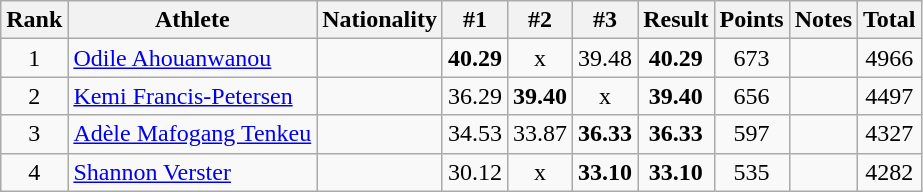<table class="wikitable sortable" style="text-align:center">
<tr>
<th>Rank</th>
<th>Athlete</th>
<th>Nationality</th>
<th>#1</th>
<th>#2</th>
<th>#3</th>
<th>Result</th>
<th>Points</th>
<th>Notes</th>
<th>Total</th>
</tr>
<tr>
<td>1</td>
<td align=left><a href='#'>Odile Ahouanwanou</a></td>
<td align=left></td>
<td><strong>40.29</strong></td>
<td>x</td>
<td>39.48</td>
<td><strong>40.29</strong></td>
<td>673</td>
<td></td>
<td>4966</td>
</tr>
<tr>
<td>2</td>
<td align=left><a href='#'>Kemi Francis-Petersen</a></td>
<td align=left></td>
<td>36.29</td>
<td><strong>39.40</strong></td>
<td>x</td>
<td><strong>39.40</strong></td>
<td>656</td>
<td></td>
<td>4497</td>
</tr>
<tr>
<td>3</td>
<td align=left><a href='#'>Adèle Mafogang Tenkeu</a></td>
<td align=left></td>
<td>34.53</td>
<td>33.87</td>
<td><strong>36.33</strong></td>
<td><strong>36.33</strong></td>
<td>597</td>
<td></td>
<td>4327</td>
</tr>
<tr>
<td>4</td>
<td align=left><a href='#'>Shannon Verster</a></td>
<td align=left></td>
<td>30.12</td>
<td>x</td>
<td><strong>33.10</strong></td>
<td><strong>33.10</strong></td>
<td>535</td>
<td></td>
<td>4282</td>
</tr>
</table>
